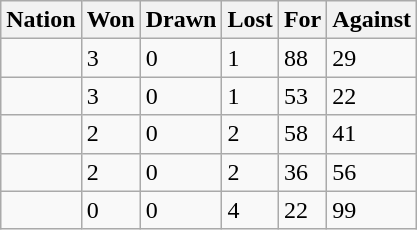<table class="wikitable">
<tr>
<th>Nation</th>
<th>Won</th>
<th>Drawn</th>
<th>Lost</th>
<th>For</th>
<th>Against</th>
</tr>
<tr>
<td></td>
<td>3</td>
<td>0</td>
<td>1</td>
<td>88</td>
<td>29</td>
</tr>
<tr>
<td></td>
<td>3</td>
<td>0</td>
<td>1</td>
<td>53</td>
<td>22</td>
</tr>
<tr>
<td></td>
<td>2</td>
<td>0</td>
<td>2</td>
<td>58</td>
<td>41</td>
</tr>
<tr>
<td></td>
<td>2</td>
<td>0</td>
<td>2</td>
<td>36</td>
<td>56</td>
</tr>
<tr>
<td></td>
<td>0</td>
<td>0</td>
<td>4</td>
<td>22</td>
<td>99</td>
</tr>
</table>
